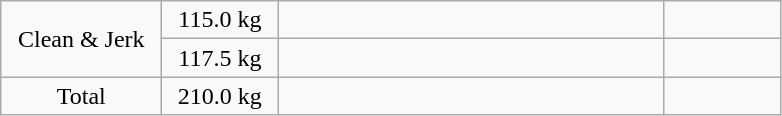<table class = "wikitable" style="text-align:center;">
<tr>
<td rowspan=2 width=100>Clean & Jerk</td>
<td width=70>115.0 kg</td>
<td width=250 align=left></td>
<td width=70></td>
</tr>
<tr>
<td>117.5 kg</td>
<td align=left></td>
<td></td>
</tr>
<tr>
<td>Total</td>
<td>210.0 kg</td>
<td align=left></td>
<td></td>
</tr>
</table>
